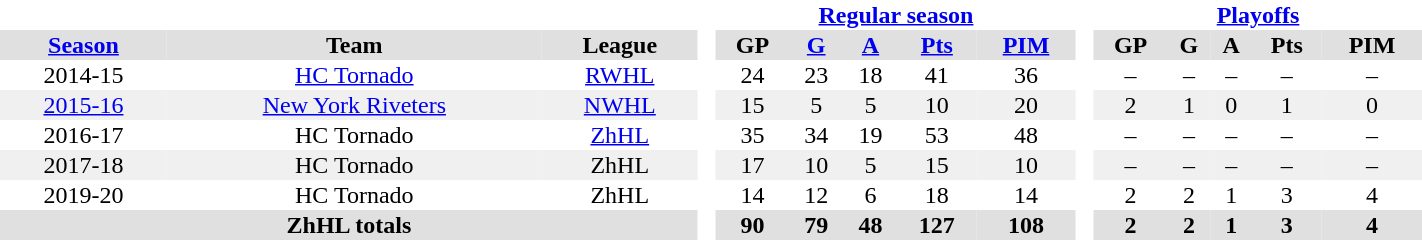<table border="0" cellpadding="1" cellspacing="0" width="75%" style="text-align:center">
<tr>
<th colspan="3" bgcolor="#ffffff"> </th>
<th rowspan="90" bgcolor="#ffffff"> </th>
<th colspan="5"><a href='#'>Regular season</a></th>
<th rowspan="90" bgcolor="#ffffff"> </th>
<th colspan="5"><a href='#'>Playoffs</a></th>
</tr>
<tr bgcolor="#e0e0e0">
<th><a href='#'>Season</a></th>
<th>Team</th>
<th>League</th>
<th>GP</th>
<th><a href='#'>G</a></th>
<th><a href='#'>A</a></th>
<th><a href='#'>Pts</a></th>
<th><a href='#'>PIM</a></th>
<th>GP</th>
<th>G</th>
<th>A</th>
<th>Pts</th>
<th>PIM</th>
</tr>
<tr>
<td>2014-15</td>
<td><a href='#'>HC Tornado</a></td>
<td><a href='#'>RWHL</a></td>
<td>24</td>
<td>23</td>
<td>18</td>
<td>41</td>
<td>36</td>
<td>–</td>
<td>–</td>
<td>–</td>
<td>–</td>
<td>–</td>
</tr>
<tr bgcolor="#f0f0f0">
<td><a href='#'>2015-16</a></td>
<td><a href='#'>New York Riveters</a></td>
<td><a href='#'>NWHL</a></td>
<td>15</td>
<td>5</td>
<td>5</td>
<td>10</td>
<td>20</td>
<td>2</td>
<td>1</td>
<td>0</td>
<td>1</td>
<td>0</td>
</tr>
<tr>
<td>2016-17</td>
<td>HC Tornado</td>
<td><a href='#'>ZhHL</a></td>
<td>35</td>
<td>34</td>
<td>19</td>
<td>53</td>
<td>48</td>
<td>–</td>
<td>–</td>
<td>–</td>
<td>–</td>
<td>–</td>
</tr>
<tr bgcolor="#f0f0f0">
<td>2017-18</td>
<td>HC Tornado</td>
<td>ZhHL</td>
<td>17</td>
<td>10</td>
<td>5</td>
<td>15</td>
<td>10</td>
<td>–</td>
<td>–</td>
<td>–</td>
<td>–</td>
<td>–</td>
</tr>
<tr>
<td>2019-20</td>
<td>HC Tornado</td>
<td>ZhHL</td>
<td>14</td>
<td>12</td>
<td>6</td>
<td>18</td>
<td>14</td>
<td>2</td>
<td>2</td>
<td>1</td>
<td>3</td>
<td>4</td>
</tr>
<tr bgcolor="#e0e0e0">
<th colspan="3">ZhHL totals</th>
<th>90</th>
<th>79</th>
<th>48</th>
<th>127</th>
<th>108</th>
<th>2</th>
<th>2</th>
<th>1</th>
<th>3</th>
<th>4</th>
</tr>
</table>
